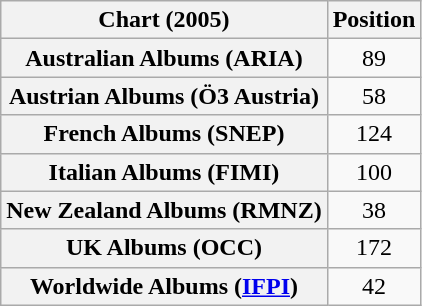<table class="wikitable sortable plainrowheaders" style="text-align:center;">
<tr>
<th scope="col">Chart (2005)</th>
<th scope="col">Position</th>
</tr>
<tr>
<th scope="row">Australian Albums (ARIA)</th>
<td align="center">89</td>
</tr>
<tr>
<th scope="row">Austrian Albums (Ö3 Austria)</th>
<td align="center">58</td>
</tr>
<tr>
<th scope="row">French Albums (SNEP)</th>
<td align="center">124</td>
</tr>
<tr>
<th scope="row">Italian Albums (FIMI)</th>
<td align="center">100</td>
</tr>
<tr>
<th scope="row">New Zealand Albums (RMNZ)</th>
<td align="center">38</td>
</tr>
<tr>
<th scope="row">UK Albums (OCC)</th>
<td align="center">172</td>
</tr>
<tr>
<th scope="row">Worldwide Albums (<a href='#'>IFPI</a>)</th>
<td align="center">42</td>
</tr>
</table>
